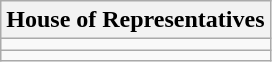<table class=wikitable align="center">
<tr>
<th>House of Representatives</th>
</tr>
<tr>
<td></td>
</tr>
<tr align="center">
<td></td>
</tr>
</table>
